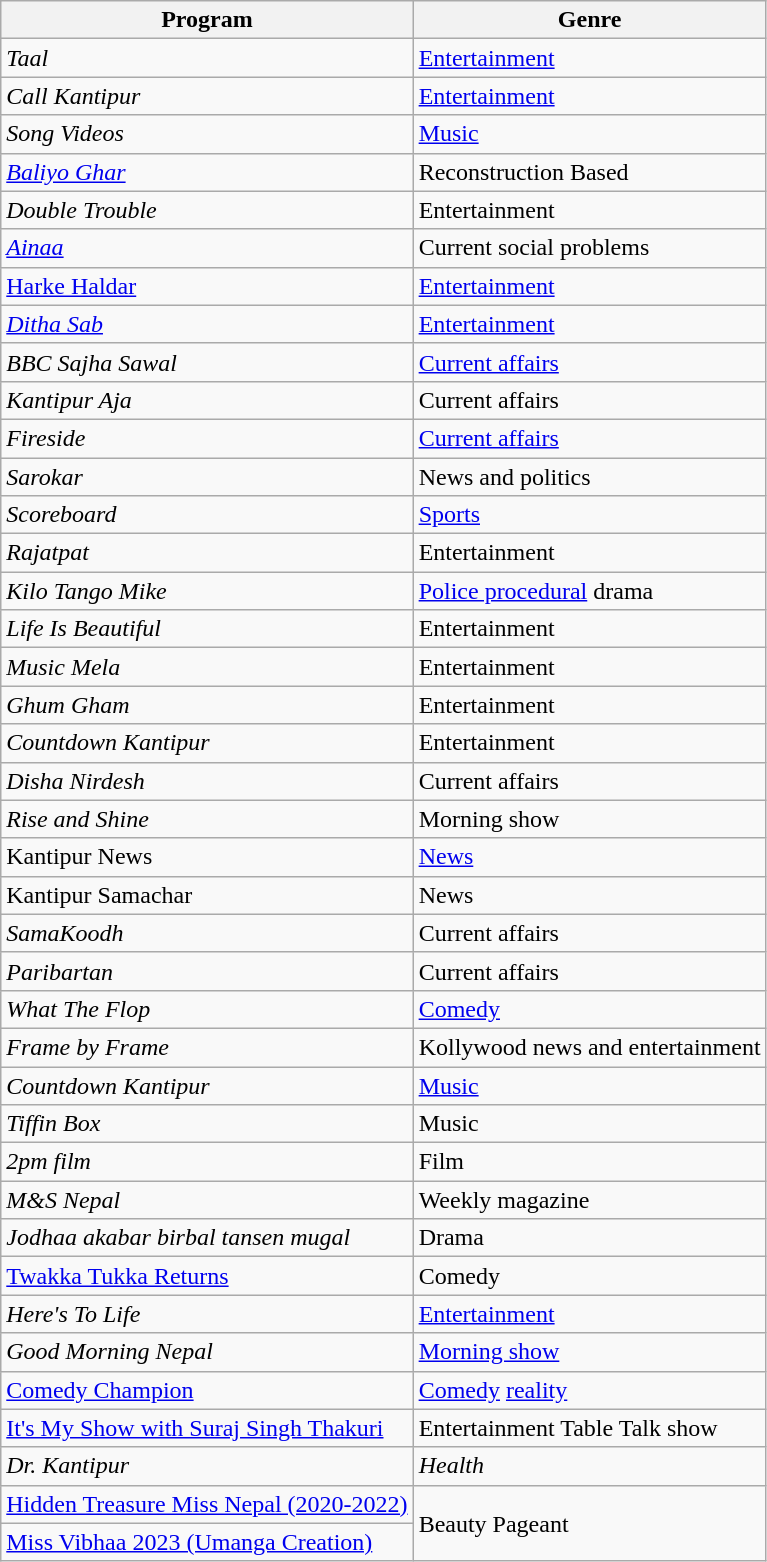<table class="wikitable sortable">
<tr>
<th>Program</th>
<th>Genre</th>
</tr>
<tr>
<td><em>Taal</em></td>
<td><a href='#'>Entertainment</a></td>
</tr>
<tr>
<td><em>Call Kantipur</em></td>
<td><a href='#'>Entertainment</a></td>
</tr>
<tr>
<td><em>Song Videos</em></td>
<td><a href='#'>Music</a></td>
</tr>
<tr>
<td><em><a href='#'>Baliyo Ghar</a></em></td>
<td>Reconstruction Based</td>
</tr>
<tr>
<td><em>Double Trouble</em></td>
<td>Entertainment</td>
</tr>
<tr>
<td><em><a href='#'>Ainaa</a></em></td>
<td>Current social problems</td>
</tr>
<tr>
<td><a href='#'>Harke Haldar</a></td>
<td><a href='#'>Entertainment</a></td>
</tr>
<tr>
<td><em><a href='#'>Ditha Sab</a></em></td>
<td><a href='#'>Entertainment</a></td>
</tr>
<tr>
<td><em>BBC Sajha Sawal</em></td>
<td><a href='#'>Current affairs</a></td>
</tr>
<tr>
<td><em>Kantipur Aja</em></td>
<td>Current affairs</td>
</tr>
<tr>
<td><em>Fireside</em></td>
<td><a href='#'>Current affairs</a></td>
</tr>
<tr>
<td><em>Sarokar</em></td>
<td>News and politics</td>
</tr>
<tr>
<td><em>Scoreboard</em></td>
<td><a href='#'>Sports</a></td>
</tr>
<tr>
<td><em>Rajatpat</em></td>
<td>Entertainment</td>
</tr>
<tr>
<td><em>Kilo Tango Mike</em></td>
<td><a href='#'>Police procedural</a> drama</td>
</tr>
<tr>
<td><em>Life Is Beautiful</em></td>
<td>Entertainment</td>
</tr>
<tr>
<td><em>Music Mela</em></td>
<td>Entertainment</td>
</tr>
<tr>
<td><em>Ghum Gham</em></td>
<td>Entertainment</td>
</tr>
<tr>
<td><em>Countdown Kantipur</em></td>
<td>Entertainment</td>
</tr>
<tr>
<td><em>Disha Nirdesh</em></td>
<td>Current affairs</td>
</tr>
<tr>
<td><em>Rise and Shine</em></td>
<td>Morning show</td>
</tr>
<tr>
<td>Kantipur News</td>
<td><a href='#'>News</a></td>
</tr>
<tr>
<td>Kantipur Samachar</td>
<td>News</td>
</tr>
<tr>
<td><em>SamaKoodh</em></td>
<td>Current affairs</td>
</tr>
<tr>
<td><em>Paribartan</em></td>
<td>Current affairs</td>
</tr>
<tr>
<td><em>What The Flop</em></td>
<td><a href='#'>Comedy</a></td>
</tr>
<tr>
<td><em>Frame by Frame</em></td>
<td>Kollywood news and entertainment</td>
</tr>
<tr>
<td><em>Countdown Kantipur</em></td>
<td><a href='#'>Music</a></td>
</tr>
<tr>
<td><em>Tiffin Box</em></td>
<td>Music</td>
</tr>
<tr>
<td><em>2pm film</em></td>
<td>Film</td>
</tr>
<tr>
<td><em>M&S Nepal</em></td>
<td>Weekly magazine</td>
</tr>
<tr>
<td><em>Jodhaa akabar birbal tansen mugal</em></td>
<td>Drama</td>
</tr>
<tr>
<td><a href='#'>Twakka Tukka Returns</a></td>
<td>Comedy</td>
</tr>
<tr>
<td><em>Here's To Life</em></td>
<td><a href='#'>Entertainment</a></td>
</tr>
<tr>
<td><em>Good Morning Nepal</em></td>
<td><a href='#'>Morning show</a></td>
</tr>
<tr>
<td><a href='#'>Comedy Champion</a></td>
<td><a href='#'>Comedy</a> <a href='#'>reality</a></td>
</tr>
<tr>
<td><a href='#'>It's My Show with Suraj Singh Thakuri</a></td>
<td>Entertainment Table Talk show</td>
</tr>
<tr>
<td><em>Dr. Kantipur</em></td>
<td><em>Health</em></td>
</tr>
<tr>
<td><a href='#'>Hidden Treasure Miss Nepal (2020-2022)</a></td>
<td rowspan="2">Beauty Pageant</td>
</tr>
<tr>
<td><a href='#'>Miss Vibhaa 2023 (Umanga Creation)</a></td>
</tr>
</table>
